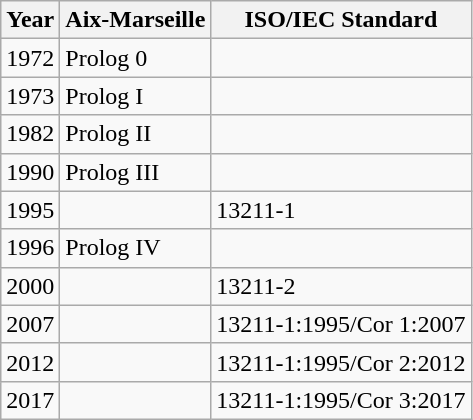<table class="wikitable floatright" style="padding-left: 1.5em;">
<tr>
<th>Year</th>
<th>Aix-Marseille</th>
<th>ISO/IEC Standard</th>
</tr>
<tr>
<td>1972</td>
<td>Prolog 0</td>
<td></td>
</tr>
<tr>
<td>1973</td>
<td>Prolog I</td>
<td></td>
</tr>
<tr>
<td>1982</td>
<td>Prolog II</td>
<td></td>
</tr>
<tr>
<td>1990</td>
<td>Prolog III</td>
<td></td>
</tr>
<tr>
<td>1995</td>
<td></td>
<td>13211-1</td>
</tr>
<tr>
<td>1996</td>
<td>Prolog IV</td>
<td></td>
</tr>
<tr>
<td>2000</td>
<td></td>
<td>13211-2</td>
</tr>
<tr>
<td>2007</td>
<td></td>
<td>13211-1:1995/Cor 1:2007</td>
</tr>
<tr>
<td>2012</td>
<td></td>
<td>13211-1:1995/Cor 2:2012</td>
</tr>
<tr>
<td>2017</td>
<td></td>
<td>13211-1:1995/Cor 3:2017</td>
</tr>
</table>
